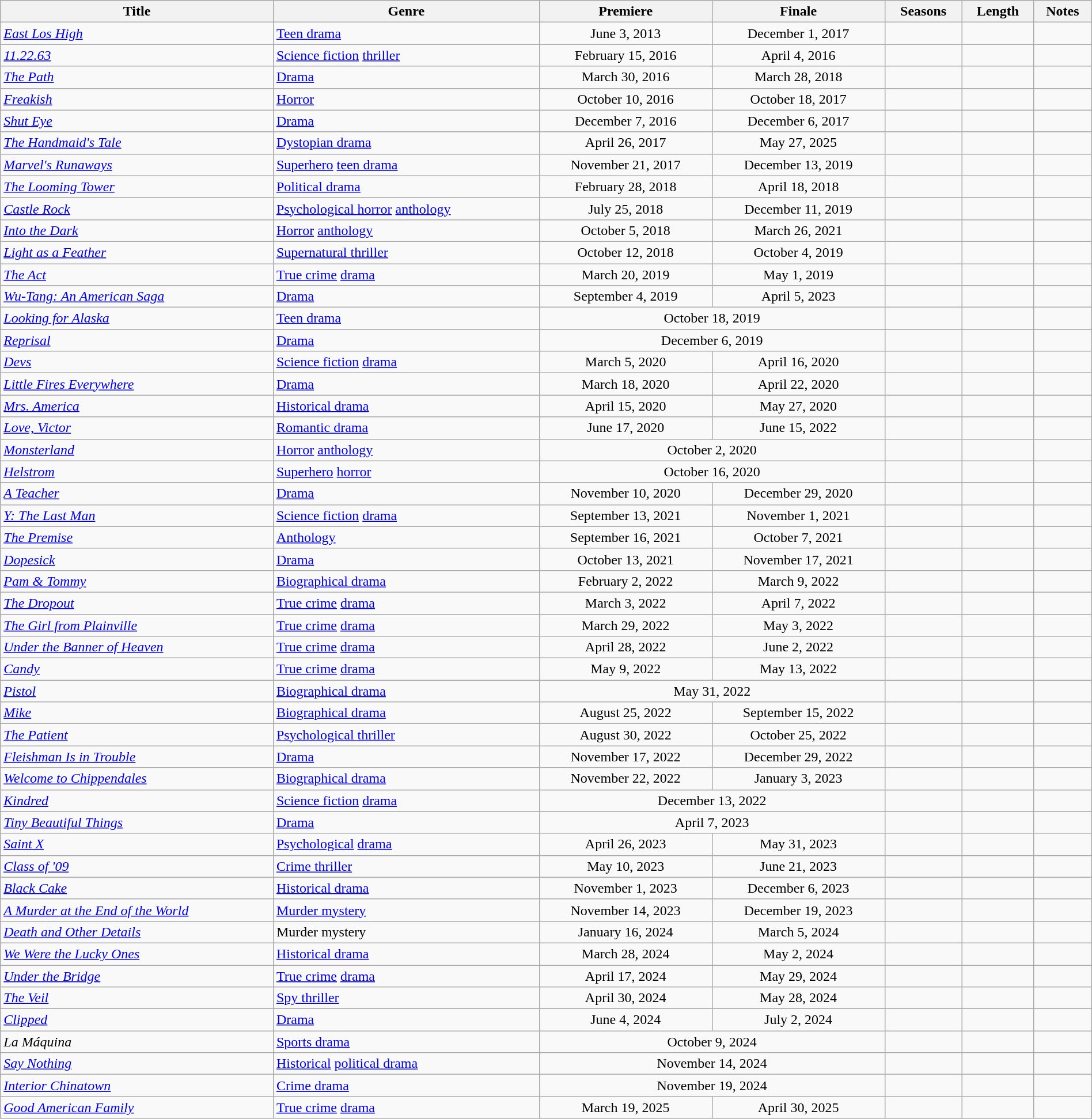<table class="wikitable sortable" style="width:100%;">
<tr>
<th scope="col" style="width:25%;">Title</th>
<th>Genre</th>
<th>Premiere</th>
<th>Finale</th>
<th>Seasons</th>
<th>Length</th>
<th>Notes</th>
</tr>
<tr>
<td><em><a href='#'>East Los High</a></em></td>
<td><a href='#'>Teen drama</a></td>
<td style="text-align:center">June 3, 2013</td>
<td style="text-align:center">December 1, 2017</td>
<td></td>
<td></td>
<td></td>
</tr>
<tr>
<td><em><a href='#'>11.22.63</a></em></td>
<td><a href='#'>Science fiction</a> <a href='#'>thriller</a></td>
<td style="text-align:center">February 15, 2016</td>
<td style="text-align:center">April 4, 2016</td>
<td></td>
<td></td>
<td></td>
</tr>
<tr>
<td><em><a href='#'>The Path</a></em></td>
<td><a href='#'>Drama</a></td>
<td style="text-align:center">March 30, 2016</td>
<td style="text-align:center">March 28, 2018</td>
<td></td>
<td></td>
<td></td>
</tr>
<tr>
<td><em><a href='#'>Freakish</a></em></td>
<td><a href='#'>Horror</a></td>
<td style="text-align:center">October 10, 2016</td>
<td style="text-align:center">October 18, 2017</td>
<td></td>
<td></td>
<td></td>
</tr>
<tr>
<td><em><a href='#'>Shut Eye</a></em></td>
<td><a href='#'>Drama</a></td>
<td style="text-align:center">December 7, 2016</td>
<td style="text-align:center">December 6, 2017</td>
<td></td>
<td></td>
<td></td>
</tr>
<tr>
<td><em><a href='#'>The Handmaid's Tale</a></em></td>
<td><a href='#'>Dystopian drama</a></td>
<td style="text-align:center">April 26, 2017</td>
<td style="text-align:center">May 27, 2025</td>
<td></td>
<td></td>
<td></td>
</tr>
<tr>
<td><em><a href='#'>Marvel's Runaways</a></em></td>
<td><a href='#'>Superhero</a> <a href='#'>teen drama</a></td>
<td style="text-align:center">November 21, 2017</td>
<td style="text-align:center">December 13, 2019</td>
<td></td>
<td></td>
<td></td>
</tr>
<tr>
<td><em><a href='#'>The Looming Tower</a></em></td>
<td><a href='#'>Political drama</a></td>
<td style="text-align:center">February 28, 2018</td>
<td style="text-align:center">April 18, 2018</td>
<td></td>
<td></td>
<td></td>
</tr>
<tr>
<td><em><a href='#'>Castle Rock</a></em></td>
<td><a href='#'>Psychological horror</a> <a href='#'>anthology</a></td>
<td style="text-align:center">July 25, 2018</td>
<td style="text-align:center">December 11, 2019</td>
<td></td>
<td></td>
<td></td>
</tr>
<tr>
<td><em><a href='#'>Into the Dark</a></em></td>
<td><a href='#'>Horror</a> <a href='#'>anthology</a></td>
<td style="text-align:center">October 5, 2018</td>
<td style="text-align:center">March 26, 2021</td>
<td></td>
<td></td>
<td></td>
</tr>
<tr>
<td><em><a href='#'>Light as a Feather</a></em></td>
<td><a href='#'>Supernatural thriller</a></td>
<td style="text-align:center">October 12, 2018</td>
<td style="text-align:center">October 4, 2019</td>
<td></td>
<td></td>
<td></td>
</tr>
<tr>
<td><em><a href='#'>The Act</a></em></td>
<td><a href='#'>True crime</a> <a href='#'>drama</a></td>
<td style="text-align:center">March 20, 2019</td>
<td style="text-align:center">May 1, 2019</td>
<td></td>
<td></td>
<td></td>
</tr>
<tr>
<td><em><a href='#'>Wu-Tang: An American Saga</a></em></td>
<td><a href='#'>Drama</a></td>
<td style="text-align:center">September 4, 2019</td>
<td style="text-align:center">April 5, 2023</td>
<td></td>
<td></td>
<td></td>
</tr>
<tr>
<td><em><a href='#'>Looking for Alaska</a></em></td>
<td><a href='#'>Teen drama</a></td>
<td colspan="2" style="text-align:center">October 18, 2019</td>
<td></td>
<td></td>
<td></td>
</tr>
<tr>
<td><em><a href='#'>Reprisal</a></em></td>
<td><a href='#'>Drama</a></td>
<td colspan="2" style="text-align:center">December 6, 2019</td>
<td></td>
<td></td>
<td></td>
</tr>
<tr>
<td><em><a href='#'>Devs</a></em></td>
<td><a href='#'>Science fiction</a> <a href='#'>drama</a></td>
<td style="text-align:center">March 5, 2020</td>
<td style="text-align:center">April 16, 2020</td>
<td></td>
<td></td>
<td></td>
</tr>
<tr>
<td><em><a href='#'>Little Fires Everywhere</a></em></td>
<td><a href='#'>Drama</a></td>
<td style="text-align:center">March 18, 2020</td>
<td style="text-align:center">April 22, 2020</td>
<td></td>
<td></td>
<td></td>
</tr>
<tr>
<td><em><a href='#'>Mrs. America</a></em></td>
<td><a href='#'>Historical drama</a></td>
<td style="text-align:center">April 15, 2020</td>
<td style="text-align:center">May 27, 2020</td>
<td></td>
<td></td>
<td></td>
</tr>
<tr>
<td><em><a href='#'>Love, Victor</a></em></td>
<td><a href='#'>Romantic drama</a></td>
<td style="text-align:center">June 17, 2020</td>
<td style="text-align:center">June 15, 2022</td>
<td></td>
<td></td>
<td></td>
</tr>
<tr>
<td><em><a href='#'>Monsterland</a></em></td>
<td><a href='#'>Horror</a> <a href='#'>anthology</a></td>
<td colspan="2" style="text-align:center">October 2, 2020</td>
<td></td>
<td></td>
<td></td>
</tr>
<tr>
<td><em><a href='#'>Helstrom</a></em></td>
<td><a href='#'>Superhero</a> <a href='#'>horror</a></td>
<td colspan="2" style="text-align:center">October 16, 2020</td>
<td></td>
<td></td>
<td></td>
</tr>
<tr>
<td><em><a href='#'>A Teacher</a></em></td>
<td><a href='#'>Drama</a></td>
<td style="text-align:center">November 10, 2020</td>
<td style="text-align:center">December 29, 2020</td>
<td></td>
<td></td>
<td></td>
</tr>
<tr>
<td><em><a href='#'>Y: The Last Man</a></em></td>
<td><a href='#'>Science fiction</a> <a href='#'>drama</a></td>
<td style="text-align:center">September 13, 2021</td>
<td style="text-align:center">November 1, 2021</td>
<td></td>
<td></td>
<td></td>
</tr>
<tr>
<td><em><a href='#'>The Premise</a></em></td>
<td><a href='#'>Anthology</a></td>
<td style="text-align:center">September 16, 2021</td>
<td style="text-align:center">October 7, 2021</td>
<td></td>
<td></td>
<td></td>
</tr>
<tr>
<td><em><a href='#'>Dopesick</a></em></td>
<td><a href='#'>Drama</a></td>
<td style="text-align:center">October 13, 2021</td>
<td style="text-align:center">November 17, 2021</td>
<td></td>
<td></td>
<td></td>
</tr>
<tr>
<td><em><a href='#'>Pam & Tommy</a></em></td>
<td><a href='#'>Biographical drama</a></td>
<td style="text-align:center">February 2, 2022</td>
<td style="text-align:center">March 9, 2022</td>
<td></td>
<td></td>
<td></td>
</tr>
<tr>
<td><em><a href='#'>The Dropout</a></em></td>
<td><a href='#'>True crime</a> <a href='#'>drama</a></td>
<td style="text-align:center">March 3, 2022</td>
<td style="text-align:center">April 7, 2022</td>
<td></td>
<td></td>
<td></td>
</tr>
<tr>
<td><em><a href='#'>The Girl from Plainville</a></em></td>
<td><a href='#'>True crime</a> <a href='#'>drama</a></td>
<td style="text-align:center">March 29, 2022</td>
<td style="text-align:center">May 3, 2022</td>
<td></td>
<td></td>
<td></td>
</tr>
<tr>
<td><em><a href='#'>Under the Banner of Heaven</a></em></td>
<td><a href='#'>True crime</a> <a href='#'>drama</a></td>
<td style="text-align:center">April 28, 2022</td>
<td style="text-align:center">June 2, 2022</td>
<td></td>
<td></td>
<td></td>
</tr>
<tr>
<td><em><a href='#'>Candy</a></em></td>
<td><a href='#'>True crime</a> <a href='#'>drama</a></td>
<td style="text-align:center">May 9, 2022</td>
<td style="text-align:center">May 13, 2022</td>
<td></td>
<td></td>
<td></td>
</tr>
<tr>
<td><em><a href='#'>Pistol</a></em></td>
<td><a href='#'>Biographical drama</a></td>
<td colspan="2" style="text-align:center">May 31, 2022</td>
<td></td>
<td></td>
<td></td>
</tr>
<tr>
<td><em><a href='#'>Mike</a></em></td>
<td><a href='#'>Biographical drama</a></td>
<td style="text-align:center">August 25, 2022</td>
<td style="text-align:center">September 15, 2022</td>
<td></td>
<td></td>
<td></td>
</tr>
<tr>
<td><em><a href='#'>The Patient</a></em></td>
<td><a href='#'>Psychological thriller</a></td>
<td style="text-align:center">August 30, 2022</td>
<td style="text-align:center">October 25, 2022</td>
<td></td>
<td></td>
<td></td>
</tr>
<tr>
<td><em><a href='#'>Fleishman Is in Trouble</a></em></td>
<td><a href='#'>Drama</a></td>
<td style="text-align:center">November 17, 2022</td>
<td style="text-align:center">December 29, 2022</td>
<td></td>
<td></td>
<td></td>
</tr>
<tr>
<td><em><a href='#'>Welcome to Chippendales</a></em></td>
<td><a href='#'>Biographical drama</a></td>
<td style="text-align:center">November 22, 2022</td>
<td style="text-align:center">January 3, 2023</td>
<td></td>
<td></td>
<td></td>
</tr>
<tr>
<td><em><a href='#'>Kindred</a></em></td>
<td><a href='#'>Science fiction</a> <a href='#'>drama</a></td>
<td colspan="2" style="text-align:center">December 13, 2022</td>
<td></td>
<td></td>
<td></td>
</tr>
<tr>
<td><em><a href='#'>Tiny Beautiful Things</a></em></td>
<td><a href='#'>Drama</a></td>
<td colspan="2" style="text-align:center">April 7, 2023</td>
<td></td>
<td></td>
<td></td>
</tr>
<tr>
<td><em><a href='#'>Saint X</a></em></td>
<td><a href='#'>Psychological</a> <a href='#'>drama</a></td>
<td style="text-align:center">April 26, 2023</td>
<td style="text-align:center">May 31, 2023</td>
<td></td>
<td></td>
<td></td>
</tr>
<tr>
<td><em><a href='#'>Class of '09</a></em></td>
<td><a href='#'>Crime thriller</a></td>
<td style="text-align:center">May 10, 2023</td>
<td style="text-align:center">June 21, 2023</td>
<td></td>
<td></td>
<td></td>
</tr>
<tr>
<td><em><a href='#'>Black Cake</a></em></td>
<td><a href='#'>Historical drama</a></td>
<td style="text-align:center">November 1, 2023</td>
<td style="text-align:center">December 6, 2023</td>
<td></td>
<td></td>
<td></td>
</tr>
<tr>
<td><em><a href='#'>A Murder at the End of the World</a></em></td>
<td><a href='#'>Murder mystery</a></td>
<td style="text-align:center">November 14, 2023</td>
<td style="text-align:center">December 19, 2023</td>
<td></td>
<td></td>
<td></td>
</tr>
<tr>
<td><em><a href='#'>Death and Other Details</a></em></td>
<td>Murder mystery</td>
<td style="text-align:center">January 16, 2024</td>
<td style="text-align:center">March 5, 2024</td>
<td></td>
<td></td>
<td></td>
</tr>
<tr>
<td><em><a href='#'>We Were the Lucky Ones</a></em></td>
<td><a href='#'>Historical drama</a></td>
<td style="text-align:center">March 28, 2024</td>
<td style="text-align:center">May 2, 2024</td>
<td></td>
<td></td>
<td></td>
</tr>
<tr>
<td><em><a href='#'>Under the Bridge</a></em></td>
<td><a href='#'>True crime</a> <a href='#'>drama</a></td>
<td style="text-align:center">April 17, 2024</td>
<td style="text-align:center">May 29, 2024</td>
<td></td>
<td></td>
<td></td>
</tr>
<tr>
<td><em><a href='#'>The Veil</a></em></td>
<td><a href='#'>Spy thriller</a></td>
<td style="text-align:center">April 30, 2024</td>
<td style="text-align:center">May 28, 2024</td>
<td></td>
<td></td>
<td></td>
</tr>
<tr>
<td><em><a href='#'>Clipped</a></em></td>
<td><a href='#'>Drama</a></td>
<td style="text-align:center">June 4, 2024</td>
<td style="text-align:center">July 2, 2024</td>
<td></td>
<td></td>
<td></td>
</tr>
<tr>
<td><em>La Máquina</em></td>
<td><a href='#'>Sports drama</a></td>
<td colspan="2" style="text-align:center">October 9, 2024</td>
<td></td>
<td></td>
<td></td>
</tr>
<tr>
<td><em><a href='#'>Say Nothing</a></em></td>
<td><a href='#'>Historical</a> <a href='#'>political drama</a></td>
<td colspan="2" style="text-align:center">November 14, 2024</td>
<td></td>
<td></td>
<td></td>
</tr>
<tr>
<td><em><a href='#'>Interior Chinatown</a></em></td>
<td><a href='#'>Crime drama</a></td>
<td colspan="2" style="text-align:center">November 19, 2024</td>
<td></td>
<td></td>
<td></td>
</tr>
<tr>
<td><em><a href='#'>Good American Family</a></em></td>
<td><a href='#'>True crime</a> <a href='#'>drama</a></td>
<td style="text-align:center">March 19, 2025</td>
<td style="text-align:center">April 30, 2025</td>
<td></td>
<td></td>
<td></td>
</tr>
</table>
